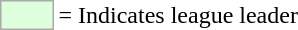<table>
<tr>
<td style="background:#DDFFDD; border:1px solid #aaa; width:2em;"></td>
<td>= Indicates league leader</td>
</tr>
</table>
